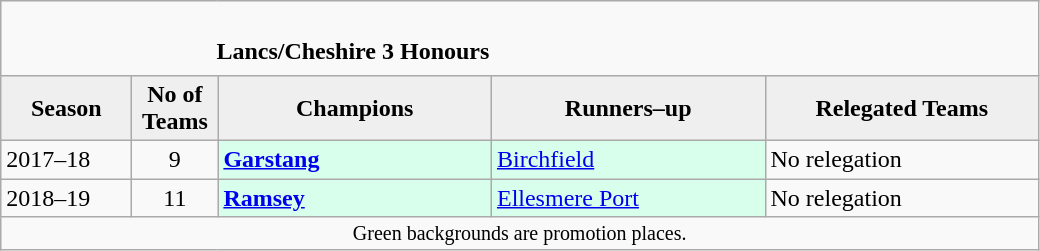<table class="wikitable" style="text-align: left;">
<tr>
<td colspan="11" cellpadding="0" cellspacing="0"><br><table border="0" style="width:100%;" cellpadding="0" cellspacing="0">
<tr>
<td style="width:20%; border:0;"></td>
<td style="border:0;"><strong>Lancs/Cheshire 3 Honours</strong></td>
<td style="width:20%; border:0;"></td>
</tr>
</table>
</td>
</tr>
<tr>
<th style="background:#efefef; width:80px;">Season</th>
<th style="background:#efefef; width:50px;">No of Teams</th>
<th style="background:#efefef; width:175px;">Champions</th>
<th style="background:#efefef; width:175px;">Runners–up</th>
<th style="background:#efefef; width:175px;">Relegated Teams</th>
</tr>
<tr align=left>
<td>2017–18</td>
<td style="text-align: center;">9</td>
<td style="background:#d8ffeb;"><strong><a href='#'>Garstang</a></strong></td>
<td style="background:#d8ffeb;"><a href='#'>Birchfield</a></td>
<td>No relegation</td>
</tr>
<tr>
<td>2018–19</td>
<td style="text-align: center;">11</td>
<td style="background:#d8ffeb;"><strong><a href='#'>Ramsey</a></strong></td>
<td style="background:#d8ffeb;"><a href='#'>Ellesmere Port</a></td>
<td>No relegation</td>
</tr>
<tr>
<td colspan="15"  style="border:0; font-size:smaller; text-align:center;">Green backgrounds are promotion places.</td>
</tr>
</table>
